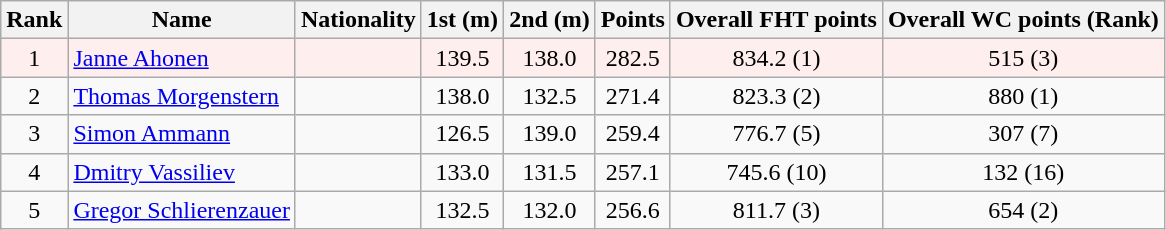<table class="wikitable">
<tr>
<th align=Center>Rank</th>
<th>Name</th>
<th>Nationality</th>
<th align=Center>1st (m)</th>
<th>2nd (m)</th>
<th>Points</th>
<th>Overall FHT points</th>
<th>Overall WC points (Rank)</th>
</tr>
<tr style="background:#ffeeee;">
<td align=center>1</td>
<td align=left><a href='#'>Janne Ahonen</a></td>
<td align=left></td>
<td align=center>139.5</td>
<td align=center>138.0</td>
<td align=center>282.5</td>
<td align=center>834.2 (1)</td>
<td align=center>515  (3)</td>
</tr>
<tr>
<td align=center>2</td>
<td align=left><a href='#'>Thomas Morgenstern</a></td>
<td align=left></td>
<td align=center>138.0</td>
<td align=center>132.5</td>
<td align=center>271.4</td>
<td align=center>823.3 (2)</td>
<td align=center>880  (1)</td>
</tr>
<tr>
<td align=center>3</td>
<td align=left><a href='#'>Simon Ammann</a></td>
<td align=left></td>
<td align=center>126.5</td>
<td align=center>139.0</td>
<td align=center>259.4</td>
<td align=center>776.7 (5)</td>
<td align=center>307 (7)</td>
</tr>
<tr>
<td align=center>4</td>
<td align=left><a href='#'>Dmitry Vassiliev</a></td>
<td align=left></td>
<td align=center>133.0</td>
<td align=center>131.5</td>
<td align=center>257.1</td>
<td align=center>745.6 (10)</td>
<td align=center>132 (16)</td>
</tr>
<tr>
<td align=center>5</td>
<td align=left><a href='#'>Gregor Schlierenzauer</a></td>
<td align=left></td>
<td align=center>132.5</td>
<td align=center>132.0</td>
<td align=center>256.6</td>
<td align=center>811.7 (3)</td>
<td align=center>654  (2)</td>
</tr>
</table>
